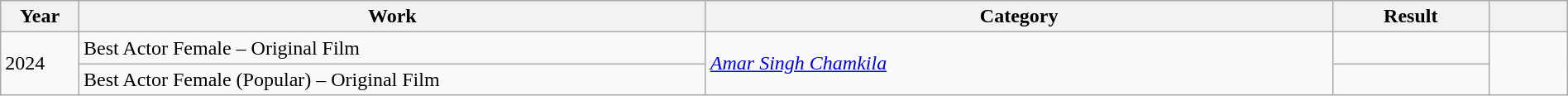<table class="wikitable" style="width:100%;">
<tr>
<th width=5%>Year</th>
<th style="width:40%;">Work</th>
<th style="width:40%;">Category</th>
<th style="width:10%;">Result</th>
<th width=5%></th>
</tr>
<tr>
<td rowspan="2">2024</td>
<td>Best Actor Female – Original Film</td>
<td rowspan="2"><em><a href='#'>Amar Singh Chamkila</a></em></td>
<td></td>
<td rowspan="2"></td>
</tr>
<tr>
<td>Best Actor Female (Popular) – Original Film</td>
<td></td>
</tr>
</table>
